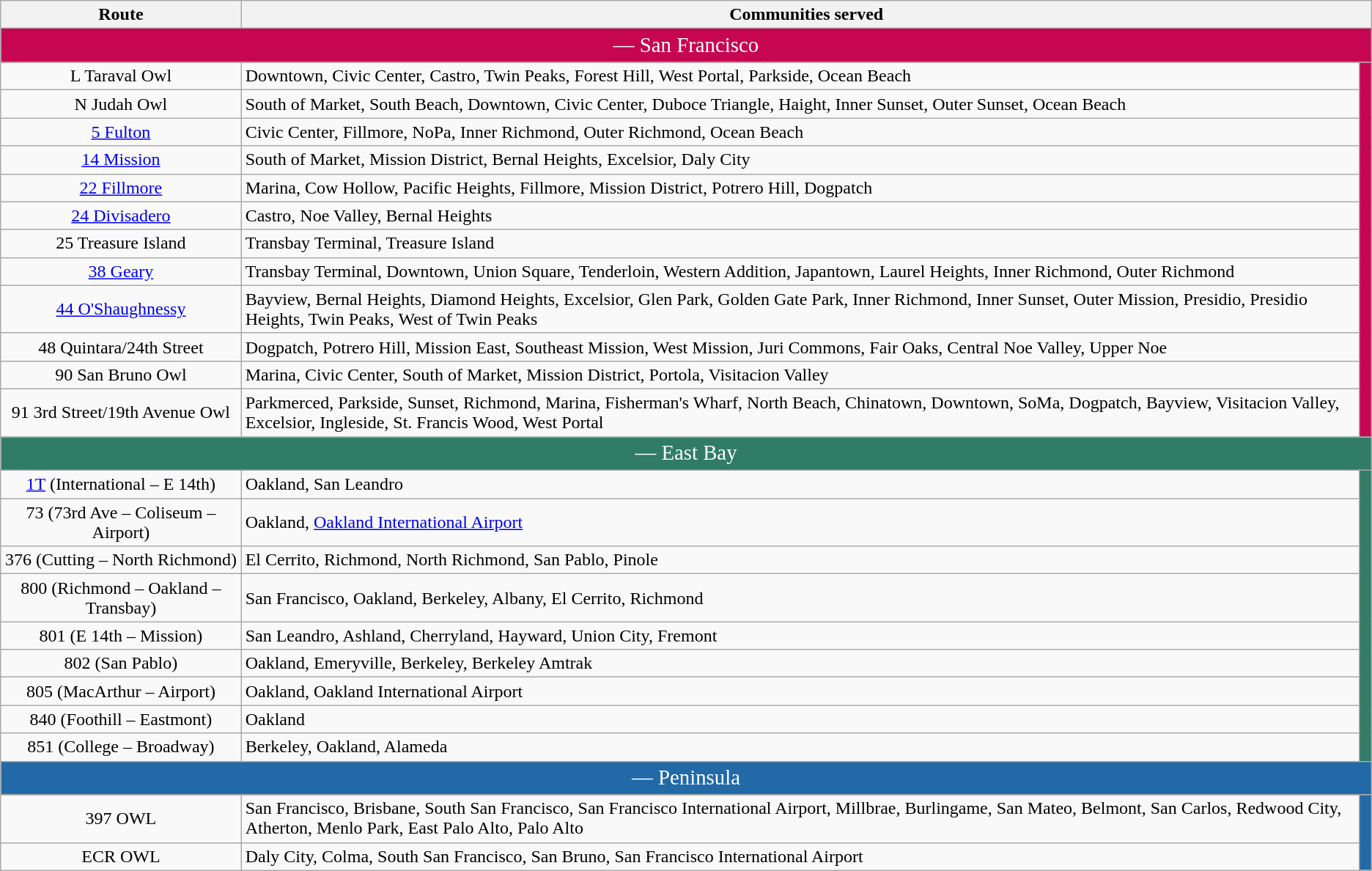<table class="wikitable" style="text-align:center">
<tr>
<th>Route</th>
<th colspan=2>Communities served</th>
</tr>
<tr>
<td colspan="3" style="background:#c60651;font-size:120%;color:#fff;"> — San Francisco</td>
</tr>
<tr>
<td>L Taraval Owl</td>
<td style="text-align:left">Downtown, Civic Center, Castro, Twin Peaks, Forest Hill, West Portal, Parkside, Ocean Beach</td>
<td rowspan="12" style="background:#c60651;"> </td>
</tr>
<tr>
<td>N Judah Owl</td>
<td style="text-align:left">South of Market, South Beach, Downtown, Civic Center, Duboce Triangle, Haight, Inner Sunset, Outer Sunset, Ocean Beach</td>
</tr>
<tr>
<td><a href='#'>5 Fulton</a></td>
<td style="text-align:left">Civic Center, Fillmore, NoPa, Inner Richmond, Outer Richmond, Ocean Beach</td>
</tr>
<tr>
<td><a href='#'>14 Mission</a></td>
<td style="text-align:left">South of Market, Mission District, Bernal Heights, Excelsior, Daly City</td>
</tr>
<tr>
<td><a href='#'>22 Fillmore</a></td>
<td style="text-align:left">Marina, Cow Hollow, Pacific Heights, Fillmore, Mission District, Potrero Hill, Dogpatch</td>
</tr>
<tr>
<td><a href='#'>24 Divisadero</a></td>
<td style="text-align:left">Castro, Noe Valley, Bernal Heights</td>
</tr>
<tr>
<td>25 Treasure Island</td>
<td style="text-align:left">Transbay Terminal, Treasure Island</td>
</tr>
<tr>
<td><a href='#'>38 Geary</a></td>
<td style="text-align:left">Transbay Terminal, Downtown, Union Square, Tenderloin, Western Addition, Japantown, Laurel Heights, Inner Richmond, Outer Richmond</td>
</tr>
<tr>
<td><a href='#'>44 O'Shaughnessy</a></td>
<td style="text-align:left">Bayview, Bernal Heights, Diamond Heights, Excelsior, Glen Park, Golden Gate Park, Inner Richmond, Inner Sunset, Outer Mission, Presidio, Presidio Heights, Twin Peaks, West of Twin Peaks</td>
</tr>
<tr>
<td>48 Quintara/24th Street</td>
<td style="text-align:left">Dogpatch, Potrero Hill, Mission East, Southeast Mission, West Mission, Juri Commons, Fair Oaks, Central Noe Valley, Upper Noe</td>
</tr>
<tr>
<td>90 San Bruno Owl</td>
<td style="text-align:left">Marina, Civic Center, South of Market, Mission District, Portola, Visitacion Valley</td>
</tr>
<tr>
<td>91 3rd Street/19th Avenue Owl</td>
<td style="text-align:left">Parkmerced, Parkside, Sunset, Richmond, Marina, Fisherman's Wharf, North Beach, Chinatown, Downtown, SoMa, Dogpatch, Bayview, Visitacion Valley, Excelsior, Ingleside, St. Francis Wood, West Portal</td>
</tr>
<tr>
<td colspan="3" style="background:#307c66;font-size:120%;color:#fff;"> — East Bay</td>
</tr>
<tr>
<td><a href='#'>1T</a> (International – E 14th)</td>
<td style="text-align:left">Oakland, San Leandro</td>
<td rowspan=9 style="background:#307c66;"> </td>
</tr>
<tr>
<td>73 (73rd Ave – Coliseum – Airport)</td>
<td style="text-align:left">Oakland, <a href='#'>Oakland International Airport</a></td>
</tr>
<tr>
<td>376 (Cutting – North Richmond)</td>
<td style="text-align:left">El Cerrito, Richmond, North Richmond, San Pablo, Pinole</td>
</tr>
<tr>
<td>800 (Richmond – Oakland – Transbay)</td>
<td style="text-align:left">San Francisco, Oakland, Berkeley, Albany, El Cerrito, Richmond</td>
</tr>
<tr>
<td>801 (E 14th – Mission)</td>
<td style="text-align:left">San Leandro, Ashland, Cherryland, Hayward, Union City, Fremont</td>
</tr>
<tr>
<td>802 (San Pablo)</td>
<td style="text-align:left">Oakland, Emeryville, Berkeley, Berkeley Amtrak</td>
</tr>
<tr>
<td>805 (MacArthur – Airport)</td>
<td style="text-align:left">Oakland, Oakland International Airport</td>
</tr>
<tr>
<td>840 (Foothill – Eastmont)</td>
<td style="text-align:left">Oakland</td>
</tr>
<tr>
<td>851 (College – Broadway)</td>
<td style="text-align:left">Berkeley, Oakland, Alameda</td>
</tr>
<tr>
<td colspan="3" style="background:#2269a8;font-size:120%;color:#fff;"> — Peninsula</td>
</tr>
<tr>
<td>397 OWL</td>
<td style="text-align:left">San Francisco, Brisbane, South San Francisco, San Francisco International Airport, Millbrae, Burlingame, San Mateo, Belmont, San Carlos, Redwood City, Atherton, Menlo Park, East Palo Alto, Palo Alto</td>
<td rowspan=3 style="background:#2269a8;"> </td>
</tr>
<tr>
<td>ECR OWL</td>
<td style="text-align:left">Daly City, Colma, South San Francisco, San Bruno, San Francisco International Airport</td>
</tr>
</table>
